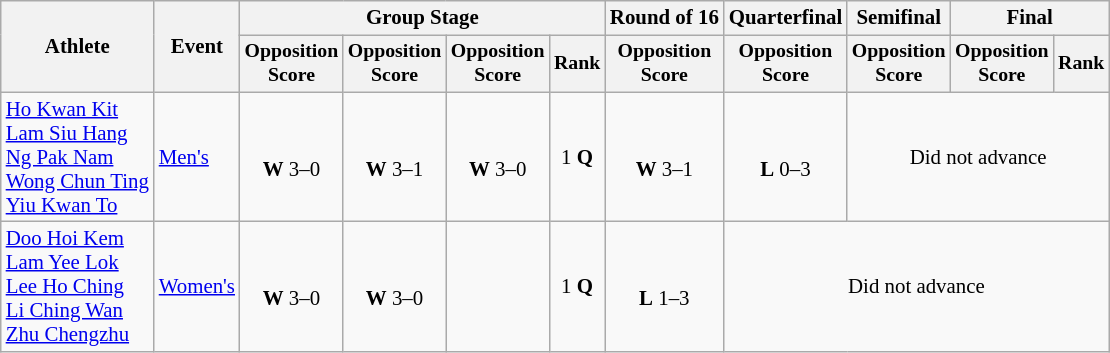<table class=wikitable style=font-size:87%;text-align:center>
<tr>
<th rowspan="2">Athlete</th>
<th rowspan="2">Event</th>
<th colspan="4">Group Stage</th>
<th>Round of 16</th>
<th>Quarterfinal</th>
<th>Semifinal</th>
<th colspan="2">Final</th>
</tr>
<tr style="font-size:95%">
<th>Opposition<br>Score</th>
<th>Opposition<br>Score</th>
<th>Opposition<br>Score</th>
<th>Rank</th>
<th>Opposition<br>Score</th>
<th>Opposition<br>Score</th>
<th>Opposition<br>Score</th>
<th>Opposition<br>Score</th>
<th>Rank</th>
</tr>
<tr>
<td align=left><a href='#'>Ho Kwan Kit</a><br><a href='#'>Lam Siu Hang</a><br><a href='#'>Ng Pak Nam</a><br><a href='#'>Wong Chun Ting</a><br><a href='#'>Yiu Kwan To</a></td>
<td align=left><a href='#'>Men's</a></td>
<td><br><strong>W</strong> 3–0</td>
<td><br><strong>W</strong> 3–1</td>
<td><br><strong>W</strong> 3–0</td>
<td>1 <strong>Q</strong></td>
<td><br><strong>W</strong> 3–1</td>
<td><br><strong>L</strong> 0–3</td>
<td colspan=3>Did not advance</td>
</tr>
<tr>
<td align=left><a href='#'>Doo Hoi Kem</a><br><a href='#'>Lam Yee Lok</a><br><a href='#'>Lee Ho Ching</a><br><a href='#'>Li Ching Wan</a><br><a href='#'>Zhu Chengzhu</a></td>
<td align=left><a href='#'>Women's</a></td>
<td><br><strong>W</strong> 3–0</td>
<td><br><strong>W</strong> 3–0</td>
<td></td>
<td>1 <strong>Q</strong></td>
<td><br><strong>L</strong> 1–3</td>
<td colspan=4>Did not advance</td>
</tr>
</table>
